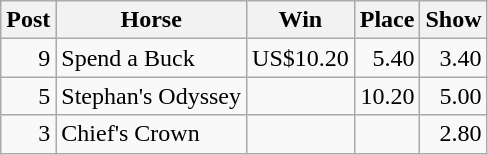<table class="wikitable" border="1">
<tr>
<th>Post</th>
<th>Horse</th>
<th>Win</th>
<th>Place</th>
<th>Show</th>
</tr>
<tr>
<td align="right">9</td>
<td>Spend a Buck</td>
<td align="right">US$10.20</td>
<td align="right">5.40</td>
<td align="right">3.40</td>
</tr>
<tr>
<td align="right">5</td>
<td>Stephan's Odyssey</td>
<td></td>
<td align="right">10.20</td>
<td align="right">5.00</td>
</tr>
<tr>
<td align="right">3</td>
<td>Chief's Crown</td>
<td></td>
<td></td>
<td align="right">2.80</td>
</tr>
</table>
